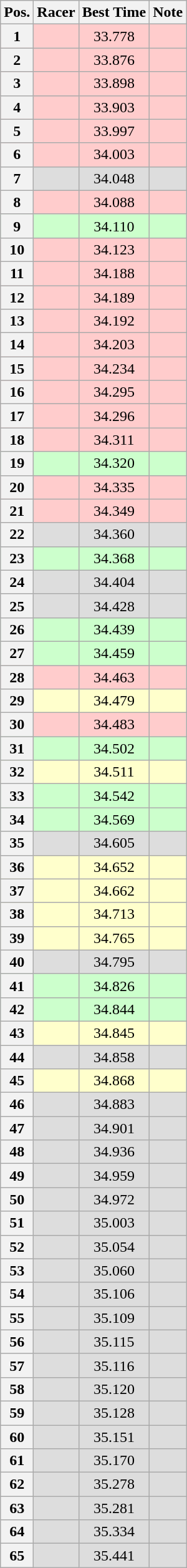<table class="wikitable sortable plainrowheaders" style="text-align:center;">
<tr>
<th scope="col">Pos.</th>
<th scope="col">Racer</th>
<th scope="col">Best Time</th>
<th scope="col">Note</th>
</tr>
<tr bgcolor=#ffcccc>
<th style="text - align:center; ">1</th>
<td align="left"></td>
<td>33.778</td>
<td></td>
</tr>
<tr bgcolor=#ffcccc>
<th style="text - align:center; ">2</th>
<td align="left"></td>
<td>33.876</td>
<td></td>
</tr>
<tr bgcolor=#ffcccc>
<th style="text - align:center; ">3</th>
<td align="left"></td>
<td>33.898</td>
<td></td>
</tr>
<tr bgcolor=#ffcccc>
<th style="text - align:center; ">4</th>
<td align="left"></td>
<td>33.903</td>
<td></td>
</tr>
<tr bgcolor=#ffcccc>
<th style="text - align:center; ">5</th>
<td align="left"></td>
<td>33.997</td>
<td></td>
</tr>
<tr bgcolor=#ffcccc>
<th style="text - align:center; ">6</th>
<td align="left"></td>
<td>34.003</td>
<td></td>
</tr>
<tr bgcolor=#dddddd>
<th style="text - align:center; ">7</th>
<td align="left"></td>
<td>34.048</td>
<td></td>
</tr>
<tr bgcolor=#ffcccc>
<th style="text - align:center; ">8</th>
<td align="left"></td>
<td>34.088</td>
<td></td>
</tr>
<tr bgcolor=#ccffcc>
<th style="text - align:center; ">9</th>
<td align="left"></td>
<td>34.110</td>
<td></td>
</tr>
<tr bgcolor=#ffcccc>
<th style="text - align:center; ">10</th>
<td align="left"></td>
<td>34.123</td>
<td></td>
</tr>
<tr bgcolor=#ffcccc>
<th style="text - align:center; ">11</th>
<td align="left"></td>
<td>34.188</td>
<td></td>
</tr>
<tr bgcolor=#ffcccc>
<th style="text - align:center; ">12</th>
<td align="left"></td>
<td>34.189</td>
<td></td>
</tr>
<tr bgcolor=#ffcccc>
<th style="text - align:center; ">13</th>
<td align="left"></td>
<td>34.192</td>
<td></td>
</tr>
<tr bgcolor=#ffcccc>
<th style="text - align:center; ">14</th>
<td align="left"></td>
<td>34.203</td>
<td></td>
</tr>
<tr bgcolor=#ffcccc>
<th style="text - align:center; ">15</th>
<td align="left"></td>
<td>34.234</td>
<td></td>
</tr>
<tr bgcolor=#ffcccc>
<th style="text - align:center; ">16</th>
<td align="left"></td>
<td>34.295</td>
<td></td>
</tr>
<tr bgcolor=#ffcccc>
<th style="text - align:center; ">17</th>
<td align="left"></td>
<td>34.296</td>
<td></td>
</tr>
<tr bgcolor=#ffcccc>
<th style="text - align:center; ">18</th>
<td align="left"></td>
<td>34.311</td>
<td></td>
</tr>
<tr bgcolor=#ccffcc>
<th style="text - align:center; ">19</th>
<td align="left"></td>
<td>34.320</td>
<td></td>
</tr>
<tr bgcolor=#ffcccc>
<th style="text - align:center; ">20</th>
<td align="left"></td>
<td>34.335</td>
<td></td>
</tr>
<tr bgcolor=#ffcccc>
<th style="text - align:center; ">21</th>
<td align="left"></td>
<td>34.349</td>
<td></td>
</tr>
<tr bgcolor=#dddddd>
<th style="text - align:center; ">22</th>
<td align="left"></td>
<td>34.360</td>
<td></td>
</tr>
<tr bgcolor=#ccffcc>
<th style="text - align:center; ">23</th>
<td align="left"></td>
<td>34.368</td>
<td></td>
</tr>
<tr bgcolor=#dddddd>
<th style="text - align:center; ">24</th>
<td align="left"></td>
<td>34.404</td>
<td></td>
</tr>
<tr bgcolor=#dddddd>
<th style="text - align:center; ">25</th>
<td align="left"></td>
<td>34.428</td>
<td></td>
</tr>
<tr bgcolor=#ccffcc>
<th style="text - align:center; ">26</th>
<td align="left"></td>
<td>34.439</td>
<td></td>
</tr>
<tr bgcolor=#ccffcc>
<th style="text - align:center; ">27</th>
<td align="left"></td>
<td>34.459</td>
<td></td>
</tr>
<tr bgcolor=#ffcccc>
<th style="text - align:center; ">28</th>
<td align="left"></td>
<td>34.463</td>
<td></td>
</tr>
<tr bgcolor=#ffffcc>
<th style="text - align:center; ">29</th>
<td align="left"></td>
<td>34.479</td>
<td></td>
</tr>
<tr bgcolor=#ffcccc>
<th style="text - align:center; ">30</th>
<td align="left"></td>
<td>34.483</td>
<td></td>
</tr>
<tr bgcolor=#ccffcc>
<th style="text - align:center; ">31</th>
<td align="left"></td>
<td>34.502</td>
<td></td>
</tr>
<tr bgcolor=#ffffcc>
<th style="text - align:center; ">32</th>
<td align="left"></td>
<td>34.511</td>
<td></td>
</tr>
<tr bgcolor=#ccffcc>
<th style="text - align:center; ">33</th>
<td align="left"></td>
<td>34.542</td>
<td></td>
</tr>
<tr bgcolor=#ccffcc>
<th style="text - align:center; ">34</th>
<td align="left"></td>
<td>34.569</td>
<td></td>
</tr>
<tr bgcolor=#dddddd>
<th style="text - align:center; ">35</th>
<td align="left"></td>
<td>34.605</td>
<td></td>
</tr>
<tr bgcolor=#ffffcc>
<th style="text - align:center; ">36</th>
<td align="left"></td>
<td>34.652</td>
<td></td>
</tr>
<tr bgcolor=#ffffcc>
<th style="text - align:center; ">37</th>
<td align="left"></td>
<td>34.662</td>
<td></td>
</tr>
<tr bgcolor=#ffffcc>
<th style="text - align:center; ">38</th>
<td align="left"></td>
<td>34.713</td>
<td></td>
</tr>
<tr bgcolor=#ffffcc>
<th style="text - align:center; ">39</th>
<td align="left"></td>
<td>34.765</td>
<td></td>
</tr>
<tr bgcolor=#dddddd>
<th style="text - align:center; ">40</th>
<td align="left"></td>
<td>34.795</td>
<td></td>
</tr>
<tr bgcolor=#ccffcc>
<th style="text - align:center; ">41</th>
<td align="left"></td>
<td>34.826</td>
<td></td>
</tr>
<tr bgcolor=#ccffcc>
<th style="text - align:center; ">42</th>
<td align="left"></td>
<td>34.844</td>
<td></td>
</tr>
<tr bgcolor=#ffffcc>
<th style="text - align:center; ">43</th>
<td align="left"></td>
<td>34.845</td>
<td></td>
</tr>
<tr bgcolor=#dddddd>
<th style="text - align:center; ">44</th>
<td align="left"></td>
<td>34.858</td>
<td></td>
</tr>
<tr bgcolor=#ffffcc>
<th style="text - align:center; ">45</th>
<td align="left"></td>
<td>34.868</td>
<td></td>
</tr>
<tr bgcolor=#dddddd>
<th style="text - align:center; ">46</th>
<td align="left"></td>
<td>34.883</td>
<td></td>
</tr>
<tr bgcolor=#dddddd>
<th style="text - align:center; ">47</th>
<td align="left"></td>
<td>34.901</td>
<td></td>
</tr>
<tr bgcolor=#dddddd>
<th style="text - align:center; ">48</th>
<td align="left"></td>
<td>34.936</td>
<td></td>
</tr>
<tr bgcolor=#dddddd>
<th style="text - align:center; ">49</th>
<td align="left"></td>
<td>34.959</td>
<td></td>
</tr>
<tr bgcolor=#dddddd>
<th style="text - align:center; ">50</th>
<td align="left"></td>
<td>34.972</td>
<td></td>
</tr>
<tr bgcolor=#dddddd>
<th style="text - align:center; ">51</th>
<td align="left"></td>
<td>35.003</td>
<td></td>
</tr>
<tr bgcolor=#dddddd>
<th style="text - align:center; ">52</th>
<td align="left"></td>
<td>35.054</td>
<td></td>
</tr>
<tr bgcolor=#dddddd>
<th style="text - align:center; ">53</th>
<td align="left"></td>
<td>35.060</td>
<td></td>
</tr>
<tr bgcolor=#dddddd>
<th style="text - align:center; ">54</th>
<td align="left"></td>
<td>35.106</td>
<td></td>
</tr>
<tr bgcolor=#dddddd>
<th style="text - align:center; ">55</th>
<td align="left"></td>
<td>35.109</td>
<td></td>
</tr>
<tr bgcolor=#dddddd>
<th style="text - align:center; ">56</th>
<td align="left"></td>
<td>35.115</td>
<td></td>
</tr>
<tr bgcolor=#dddddd>
<th style="text - align:center; ">57</th>
<td align="left"></td>
<td>35.116</td>
<td></td>
</tr>
<tr bgcolor=#dddddd>
<th style="text - align:center; ">58</th>
<td align="left"></td>
<td>35.120</td>
<td></td>
</tr>
<tr bgcolor=#dddddd>
<th style="text - align:center; ">59</th>
<td align="left"></td>
<td>35.128</td>
<td></td>
</tr>
<tr bgcolor=#dddddd>
<th style="text - align:center; ">60</th>
<td align="left"></td>
<td>35.151</td>
<td></td>
</tr>
<tr bgcolor=#dddddd>
<th style="text - align:center; ">61</th>
<td align="left"></td>
<td>35.170</td>
<td></td>
</tr>
<tr bgcolor=#dddddd>
<th style="text - align:center; ">62</th>
<td align="left"></td>
<td>35.278</td>
<td></td>
</tr>
<tr bgcolor=#dddddd>
<th style="text - align:center; ">63</th>
<td align="left"></td>
<td>35.281</td>
<td></td>
</tr>
<tr bgcolor=#dddddd>
<th style="text - align:center; ">64</th>
<td align="left"></td>
<td>35.334</td>
<td></td>
</tr>
<tr bgcolor=#dddddd>
<th style="text - align:center; ">65</th>
<td align="left"></td>
<td>35.441</td>
<td></td>
</tr>
</table>
